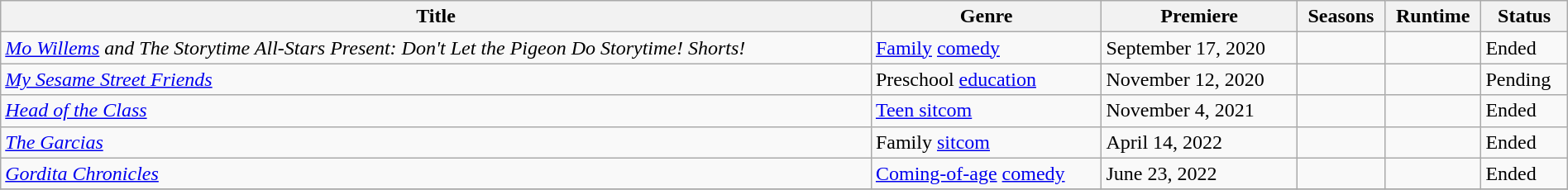<table class="wikitable sortable" style="width:100%;">
<tr>
<th>Title</th>
<th>Genre</th>
<th>Premiere</th>
<th>Seasons</th>
<th>Runtime</th>
<th>Status</th>
</tr>
<tr>
<td><em><a href='#'>Mo Willems</a> and The Storytime All-Stars Present: Don't Let the Pigeon Do Storytime! Shorts!</em></td>
<td><a href='#'>Family</a> <a href='#'>comedy</a></td>
<td>September 17, 2020</td>
<td></td>
<td></td>
<td>Ended</td>
</tr>
<tr>
<td><em><a href='#'>My Sesame Street Friends</a></em></td>
<td>Preschool <a href='#'>education</a></td>
<td>November 12, 2020</td>
<td></td>
<td></td>
<td>Pending</td>
</tr>
<tr>
<td><em><a href='#'>Head of the Class</a></em></td>
<td><a href='#'>Teen sitcom</a></td>
<td>November 4, 2021</td>
<td></td>
<td></td>
<td>Ended</td>
</tr>
<tr>
<td><em><a href='#'>The Garcias</a></em></td>
<td>Family <a href='#'>sitcom</a></td>
<td>April 14, 2022</td>
<td></td>
<td></td>
<td>Ended</td>
</tr>
<tr>
<td><em><a href='#'>Gordita Chronicles</a></em></td>
<td><a href='#'>Coming-of-age</a> <a href='#'>comedy</a></td>
<td>June 23, 2022</td>
<td></td>
<td></td>
<td>Ended</td>
</tr>
<tr>
</tr>
</table>
